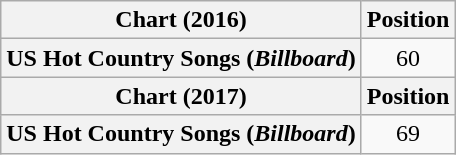<table class="wikitable plainrowheaders" style="text-align:center">
<tr>
<th scope="col">Chart (2016)</th>
<th scope="col">Position</th>
</tr>
<tr>
<th scope="row">US Hot Country Songs (<em>Billboard</em>)</th>
<td>60</td>
</tr>
<tr>
<th scope="col">Chart (2017)</th>
<th scope="col">Position</th>
</tr>
<tr>
<th scope="row">US Hot Country Songs (<em>Billboard</em>)</th>
<td>69</td>
</tr>
</table>
